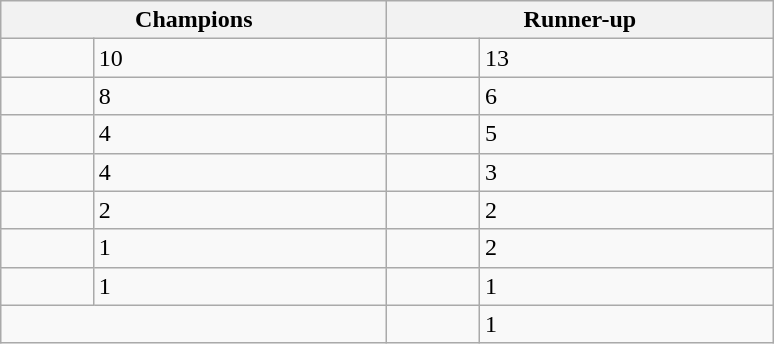<table class="sortable wikitable">
<tr>
<th colspan=2 width="250">Champions</th>
<th colspan=2 width="250">Runner-up</th>
</tr>
<tr>
<td></td>
<td>10</td>
<td></td>
<td>13</td>
</tr>
<tr>
<td></td>
<td>8</td>
<td></td>
<td>6</td>
</tr>
<tr>
<td></td>
<td>4</td>
<td></td>
<td>5</td>
</tr>
<tr>
<td></td>
<td>4</td>
<td></td>
<td>3</td>
</tr>
<tr>
<td></td>
<td>2</td>
<td></td>
<td>2</td>
</tr>
<tr>
<td></td>
<td>1</td>
<td></td>
<td>2</td>
</tr>
<tr>
<td></td>
<td>1</td>
<td></td>
<td>1</td>
</tr>
<tr>
<td rowspan=1 colspan=2 align="center"> </td>
<td></td>
<td>1</td>
</tr>
</table>
